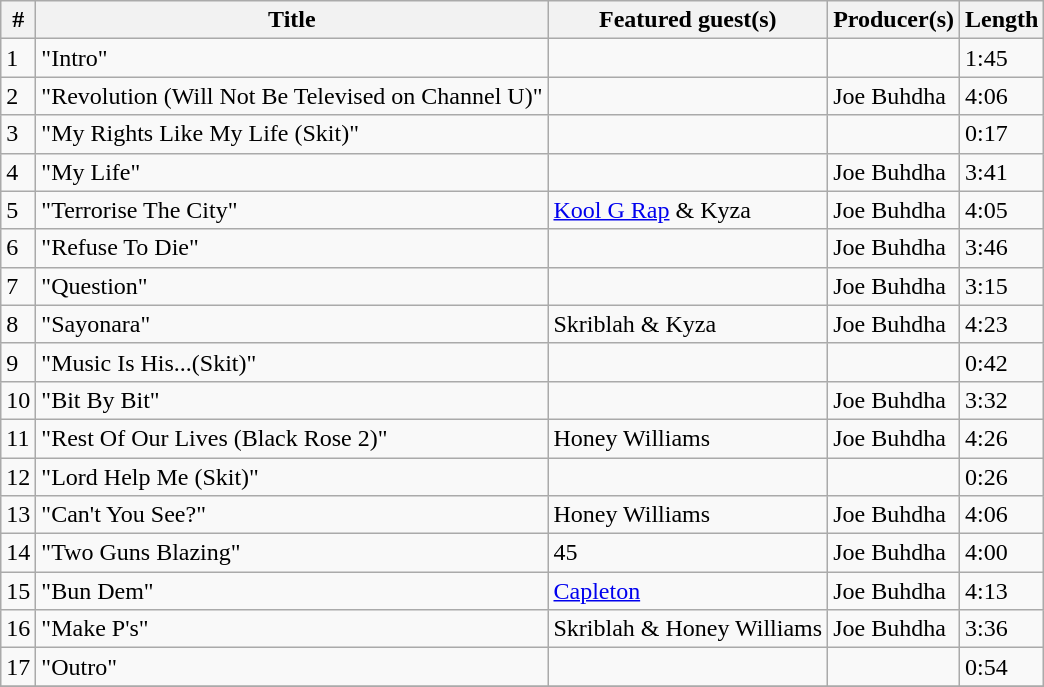<table class="wikitable">
<tr>
<th align="center">#</th>
<th align="center">Title</th>
<th align="center">Featured guest(s)</th>
<th align="center">Producer(s)</th>
<th align="center">Length</th>
</tr>
<tr>
<td>1</td>
<td>"Intro"</td>
<td></td>
<td></td>
<td>1:45</td>
</tr>
<tr>
<td>2</td>
<td>"Revolution (Will Not Be Televised on Channel U)"</td>
<td></td>
<td>Joe Buhdha</td>
<td>4:06</td>
</tr>
<tr>
<td>3</td>
<td>"My Rights Like My Life (Skit)"</td>
<td></td>
<td></td>
<td>0:17</td>
</tr>
<tr>
<td>4</td>
<td>"My Life"</td>
<td></td>
<td>Joe Buhdha</td>
<td>3:41</td>
</tr>
<tr>
<td>5</td>
<td>"Terrorise The City"</td>
<td><a href='#'>Kool G Rap</a> & Kyza</td>
<td>Joe Buhdha</td>
<td>4:05</td>
</tr>
<tr>
<td>6</td>
<td>"Refuse To Die"</td>
<td></td>
<td>Joe Buhdha</td>
<td>3:46</td>
</tr>
<tr>
<td>7</td>
<td>"Question"</td>
<td></td>
<td>Joe Buhdha</td>
<td>3:15</td>
</tr>
<tr>
<td>8</td>
<td>"Sayonara"</td>
<td>Skriblah & Kyza</td>
<td>Joe Buhdha</td>
<td>4:23</td>
</tr>
<tr>
<td>9</td>
<td>"Music Is His...(Skit)"</td>
<td></td>
<td></td>
<td>0:42</td>
</tr>
<tr>
<td>10</td>
<td>"Bit By Bit"</td>
<td></td>
<td>Joe Buhdha</td>
<td>3:32</td>
</tr>
<tr>
<td>11</td>
<td>"Rest Of Our Lives (Black Rose 2)"</td>
<td>Honey Williams</td>
<td>Joe Buhdha</td>
<td>4:26</td>
</tr>
<tr>
<td>12</td>
<td>"Lord Help Me (Skit)"</td>
<td></td>
<td></td>
<td>0:26</td>
</tr>
<tr>
<td>13</td>
<td>"Can't You See?"</td>
<td>Honey Williams</td>
<td>Joe Buhdha</td>
<td>4:06</td>
</tr>
<tr>
<td>14</td>
<td>"Two Guns Blazing"</td>
<td>45</td>
<td>Joe Buhdha</td>
<td>4:00</td>
</tr>
<tr>
<td>15</td>
<td>"Bun Dem"</td>
<td><a href='#'>Capleton</a></td>
<td>Joe Buhdha</td>
<td>4:13</td>
</tr>
<tr>
<td>16</td>
<td>"Make P's"</td>
<td>Skriblah & Honey Williams</td>
<td>Joe Buhdha</td>
<td>3:36</td>
</tr>
<tr>
<td>17</td>
<td>"Outro"</td>
<td></td>
<td></td>
<td>0:54</td>
</tr>
<tr>
</tr>
</table>
